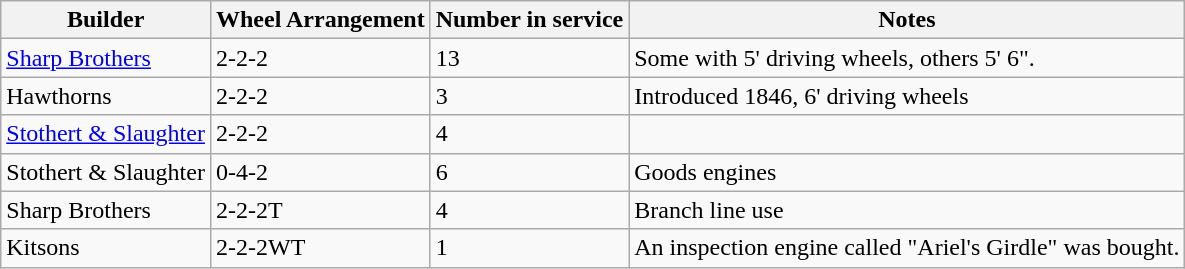<table class="wikitable">
<tr>
<th>Builder</th>
<th>Wheel Arrangement</th>
<th>Number in service</th>
<th>Notes</th>
</tr>
<tr>
<td><a href='#'>Sharp Brothers</a></td>
<td>2-2-2</td>
<td>13</td>
<td>Some with 5' driving wheels, others 5' 6".</td>
</tr>
<tr>
<td>Hawthorns</td>
<td>2-2-2</td>
<td>3</td>
<td>Introduced 1846, 6' driving wheels</td>
</tr>
<tr>
<td><a href='#'>Stothert & Slaughter</a></td>
<td>2-2-2</td>
<td>4</td>
<td></td>
</tr>
<tr>
<td>Stothert & Slaughter</td>
<td>0-4-2</td>
<td>6</td>
<td>Goods engines</td>
</tr>
<tr>
<td>Sharp Brothers</td>
<td>2-2-2T</td>
<td>4</td>
<td>Branch line use</td>
</tr>
<tr>
<td>Kitsons</td>
<td>2-2-2WT</td>
<td>1</td>
<td>An inspection engine called "Ariel's Girdle" was bought.</td>
</tr>
</table>
